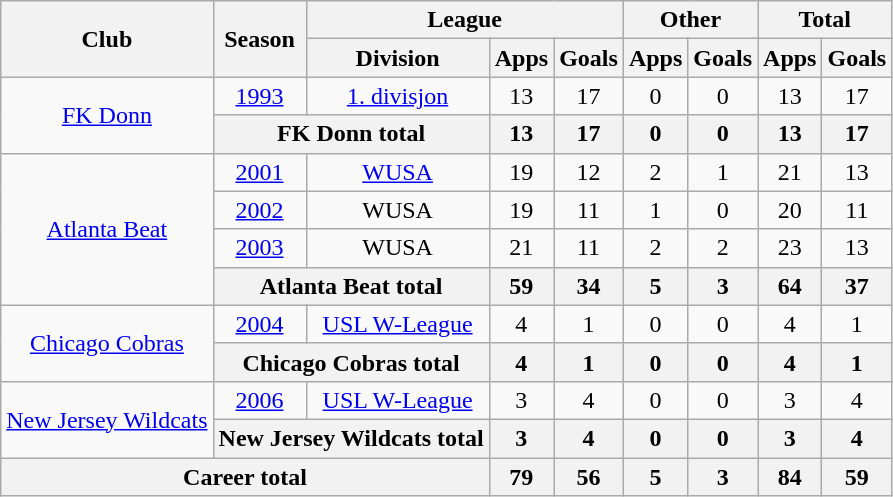<table class="wikitable" style="text-align: center;">
<tr>
<th rowspan=2>Club</th>
<th rowspan=2>Season</th>
<th colspan=3>League</th>
<th colspan=2>Other</th>
<th colspan=2>Total</th>
</tr>
<tr>
<th>Division</th>
<th>Apps</th>
<th>Goals</th>
<th>Apps</th>
<th>Goals</th>
<th>Apps</th>
<th>Goals</th>
</tr>
<tr>
<td rowspan=2><a href='#'>FK Donn</a></td>
<td><a href='#'>1993</a></td>
<td><a href='#'>1. divisjon</a></td>
<td>13</td>
<td>17</td>
<td>0</td>
<td>0</td>
<td>13</td>
<td>17</td>
</tr>
<tr>
<th colspan=2>FK Donn total</th>
<th>13</th>
<th>17</th>
<th>0</th>
<th>0</th>
<th>13</th>
<th>17</th>
</tr>
<tr>
<td rowspan=4><a href='#'>Atlanta Beat</a></td>
<td><a href='#'>2001</a></td>
<td><a href='#'>WUSA</a></td>
<td>19</td>
<td>12</td>
<td>2</td>
<td>1</td>
<td>21</td>
<td>13</td>
</tr>
<tr>
<td><a href='#'>2002</a></td>
<td>WUSA</td>
<td>19</td>
<td>11</td>
<td>1</td>
<td>0</td>
<td>20</td>
<td>11</td>
</tr>
<tr>
<td><a href='#'>2003</a></td>
<td>WUSA</td>
<td>21</td>
<td>11</td>
<td>2</td>
<td>2</td>
<td>23</td>
<td>13</td>
</tr>
<tr>
<th colspan=2>Atlanta Beat total</th>
<th>59</th>
<th>34</th>
<th>5</th>
<th>3</th>
<th>64</th>
<th>37</th>
</tr>
<tr>
<td rowspan=2><a href='#'>Chicago Cobras</a></td>
<td><a href='#'>2004</a></td>
<td><a href='#'>USL W-League</a></td>
<td>4</td>
<td>1</td>
<td>0</td>
<td>0</td>
<td>4</td>
<td>1</td>
</tr>
<tr>
<th colspan=2>Chicago Cobras total</th>
<th>4</th>
<th>1</th>
<th>0</th>
<th>0</th>
<th>4</th>
<th>1</th>
</tr>
<tr>
<td rowspan=2><a href='#'>New Jersey Wildcats</a></td>
<td><a href='#'>2006</a></td>
<td><a href='#'>USL W-League</a></td>
<td>3</td>
<td>4</td>
<td>0</td>
<td>0</td>
<td>3</td>
<td>4</td>
</tr>
<tr>
<th colspan=2>New Jersey Wildcats total</th>
<th>3</th>
<th>4</th>
<th>0</th>
<th>0</th>
<th>3</th>
<th>4</th>
</tr>
<tr>
<th colspan=3>Career total</th>
<th>79</th>
<th>56</th>
<th>5</th>
<th>3</th>
<th>84</th>
<th>59</th>
</tr>
</table>
